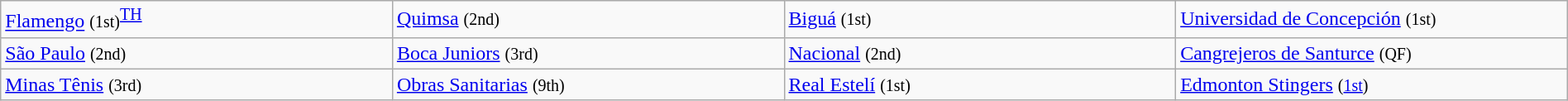<table class="wikitable" style="table-layout:fixed;" width=100%>
<tr>
<td> <a href='#'>Flamengo</a> <small>(1st)</small><sup><a href='#'>TH</a></sup></td>
<td> <a href='#'>Quimsa</a> <small>(2nd)</small></td>
<td> <a href='#'>Biguá</a> <small>(1st)</small></td>
<td> <a href='#'>Universidad de Concepción</a> <small>(1st)</small></td>
</tr>
<tr>
<td> <a href='#'>São Paulo</a> <small>(2nd)</small></td>
<td> <a href='#'>Boca Juniors</a> <small>(3rd)</small></td>
<td> <a href='#'>Nacional</a> <small>(2nd)</small></td>
<td> <a href='#'>Cangrejeros de Santurce</a> <small>(QF)</small></td>
</tr>
<tr>
<td> <a href='#'>Minas Tênis</a> <small>(3rd)</small></td>
<td> <a href='#'>Obras Sanitarias</a> <small>(9th)</small></td>
<td> <a href='#'>Real Estelí</a> <small>(1st)</small></td>
<td> <a href='#'>Edmonton Stingers</a> <small>(<a href='#'>1st</a>)</small></td>
</tr>
</table>
